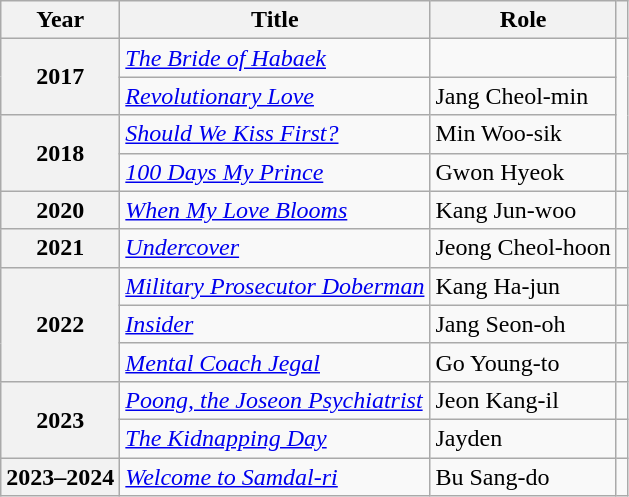<table class="wikitable plainrowheaders">
<tr>
<th scope="col">Year</th>
<th scope="col">Title</th>
<th scope="col">Role</th>
<th scope="col" class="unsortable"></th>
</tr>
<tr>
<th rowspan="2" scope="row">2017</th>
<td><em><a href='#'>The Bride of Habaek</a></em></td>
<td></td>
<td rowspan="3" style="text-align:center"></td>
</tr>
<tr>
<td><em><a href='#'>Revolutionary Love</a></em></td>
<td>Jang Cheol-min</td>
</tr>
<tr>
<th rowspan="2" scope="row">2018</th>
<td><em><a href='#'>Should We Kiss First?</a></em></td>
<td>Min Woo-sik</td>
</tr>
<tr>
<td><em><a href='#'>100 Days My Prince</a></em></td>
<td>Gwon Hyeok</td>
<td style="text-align:center"></td>
</tr>
<tr>
<th scope="row">2020</th>
<td><em><a href='#'>When My Love Blooms</a></em></td>
<td>Kang Jun-woo</td>
<td style="text-align:center"></td>
</tr>
<tr>
<th scope="row">2021</th>
<td><a href='#'><em>Undercover</em></a></td>
<td>Jeong Cheol-hoon</td>
<td style="text-align:center"></td>
</tr>
<tr>
<th rowspan="3" scope="row">2022</th>
<td><em><a href='#'>Military Prosecutor Doberman</a></em></td>
<td>Kang Ha-jun</td>
<td style="text-align:center"></td>
</tr>
<tr>
<td><a href='#'><em>Insider</em></a></td>
<td>Jang Seon-oh</td>
<td style="text-align:center"></td>
</tr>
<tr>
<td><em><a href='#'>Mental Coach Jegal</a></em></td>
<td>Go Young-to</td>
<td style="text-align:center"></td>
</tr>
<tr>
<th rowspan="2" scope="row">2023</th>
<td><em><a href='#'>Poong, the Joseon Psychiatrist</a></em></td>
<td>Jeon Kang-il</td>
<td style="text-align:center"></td>
</tr>
<tr>
<td><em><a href='#'>The Kidnapping Day</a></em></td>
<td>Jayden</td>
<td style="text-align:center"></td>
</tr>
<tr>
<th scope="row">2023–2024</th>
<td><em><a href='#'>Welcome to Samdal-ri</a></em></td>
<td>Bu Sang-do</td>
<td style="text-align:center"></td>
</tr>
</table>
